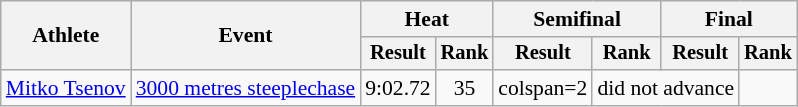<table class="wikitable" style="font-size:90%">
<tr>
<th rowspan="2">Athlete</th>
<th rowspan="2">Event</th>
<th colspan="2">Heat</th>
<th colspan="2">Semifinal</th>
<th colspan="2">Final</th>
</tr>
<tr style="font-size:95%">
<th>Result</th>
<th>Rank</th>
<th>Result</th>
<th>Rank</th>
<th>Result</th>
<th>Rank</th>
</tr>
<tr style=text-align:center>
<td style=text-align:left><a href='#'>Mitko Tsenov</a></td>
<td style=text-align:left><a href='#'>3000 metres steeplechase</a></td>
<td>9:02.72</td>
<td>35</td>
<td>colspan=2 </td>
<td colspan=2>did not advance</td>
</tr>
</table>
